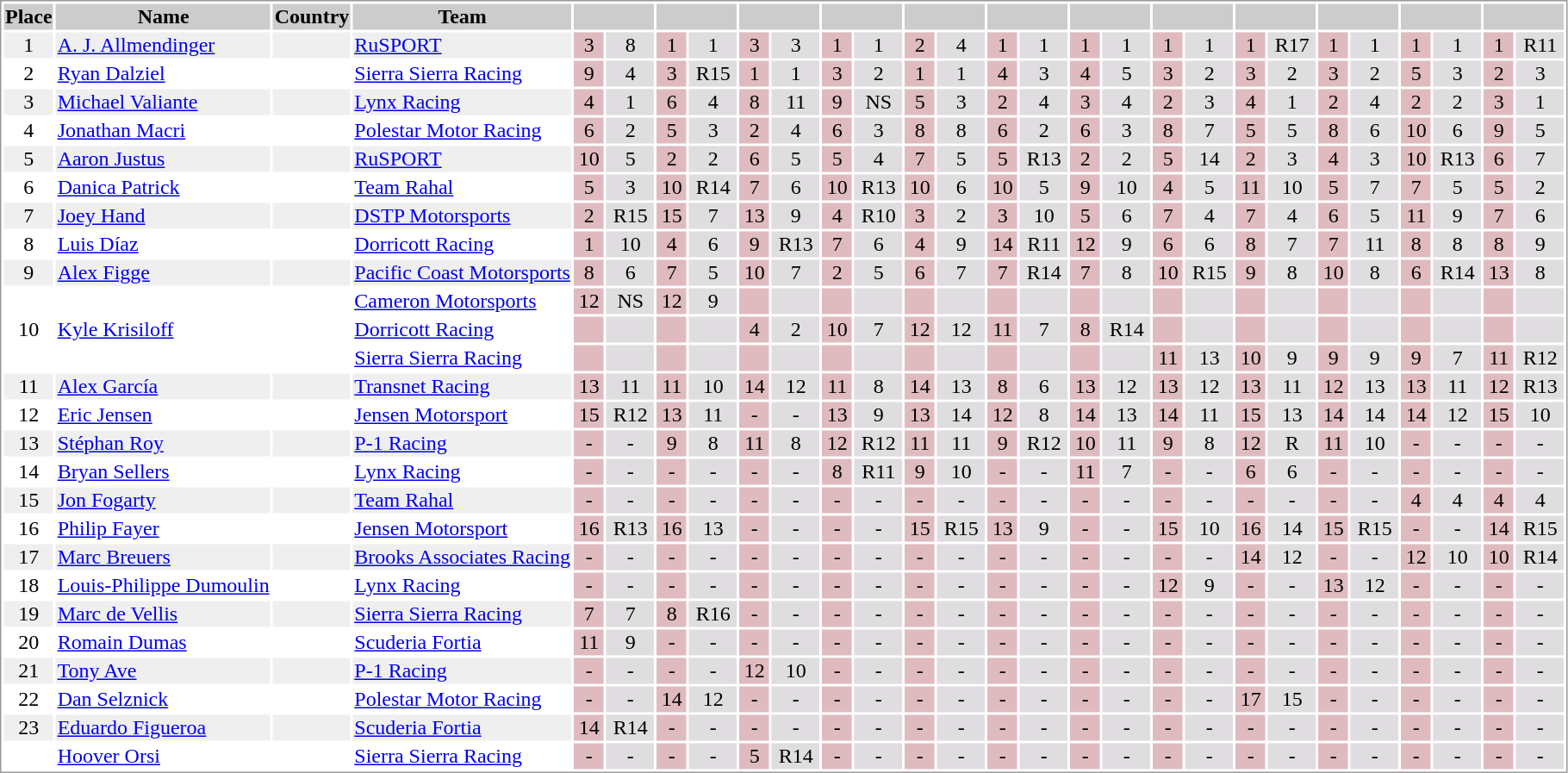<table border="0" style="border: 1px solid #999; background-color:#FFFFFF; text-align:center">
<tr align="center" style="background:#CCCCCC;">
<td><strong>Place</strong></td>
<td><strong>Name</strong></td>
<td><strong>Country</strong></td>
<td><strong>Team</strong></td>
<td colspan=2 align=center width="60"></td>
<td colspan=2 align=center width="60"></td>
<td colspan=2 align=center width="60"></td>
<td colspan=2 align=center width="60"></td>
<td colspan=2 align=center width="60"></td>
<td colspan=2 align=center width="60"></td>
<td colspan=2 align=center width="60"></td>
<td colspan=2 align=center width="60"></td>
<td colspan=2 align=center width="60"></td>
<td colspan=2 align=center width="60"></td>
<td colspan=2 align=center width="60"></td>
<td colspan=2 align=center width="60"></td>
</tr>
<tr style="background:#EFEFEF;">
<td>1</td>
<td align="left"><a href='#'>A. J. Allmendinger</a></td>
<td align="left"></td>
<td align="left"><a href='#'>RuSPORT</a></td>
<td style="background:#DFBBBF;">3</td>
<td style="background:#DFDDDF;">8</td>
<td style="background:#DFBBBF;">1</td>
<td style="background:#DFDDDF;">1</td>
<td style="background:#DFBBBF;">3</td>
<td style="background:#DFDDDF;">3</td>
<td style="background:#DFBBBF;">1</td>
<td style="background:#DFDDDF;">1</td>
<td style="background:#DFBBBF;">2</td>
<td style="background:#DFDDDF;">4</td>
<td style="background:#DFBBBF;">1</td>
<td style="background:#DFDDDF;">1</td>
<td style="background:#DFBBBF;">1</td>
<td style="background:#DFDDDF;">1</td>
<td style="background:#DFBBBF;">1</td>
<td style="background:#DFDDDF;">1</td>
<td style="background:#DFBBBF;">1</td>
<td style="background:#DFDDDF;">R17</td>
<td style="background:#DFBBBF;">1</td>
<td style="background:#DFDDDF;">1</td>
<td style="background:#DFBBBF;">1</td>
<td style="background:#DFDDDF;">1</td>
<td style="background:#DFBBBF;">1</td>
<td style="background:#DFDDDF;">R11</td>
</tr>
<tr>
<td>2</td>
<td align="left"><a href='#'>Ryan Dalziel</a></td>
<td align="left"></td>
<td align="left"><a href='#'>Sierra Sierra Racing</a></td>
<td style="background:#DFBBBF;">9</td>
<td style="background:#DFDDDF;">4</td>
<td style="background:#DFBBBF;">3</td>
<td style="background:#DFDDDF;">R15</td>
<td style="background:#DFBBBF;">1</td>
<td style="background:#DFDDDF;">1</td>
<td style="background:#DFBBBF;">3</td>
<td style="background:#DFDDDF;">2</td>
<td style="background:#DFBBBF;">1</td>
<td style="background:#DFDDDF;">1</td>
<td style="background:#DFBBBF;">4</td>
<td style="background:#DFDDDF;">3</td>
<td style="background:#DFBBBF;">4</td>
<td style="background:#DFDDDF;">5</td>
<td style="background:#DFBBBF;">3</td>
<td style="background:#DFDDDF;">2</td>
<td style="background:#DFBBBF;">3</td>
<td style="background:#DFDDDF;">2</td>
<td style="background:#DFBBBF;">3</td>
<td style="background:#DFDDDF;">2</td>
<td style="background:#DFBBBF;">5</td>
<td style="background:#DFDDDF;">3</td>
<td style="background:#DFBBBF;">2</td>
<td style="background:#DFDDDF;">3</td>
</tr>
<tr style="background:#EFEFEF;">
<td>3</td>
<td align="left"><a href='#'>Michael Valiante</a></td>
<td align="left"></td>
<td align="left"><a href='#'>Lynx Racing</a></td>
<td style="background:#DFBBBF;">4</td>
<td style="background:#DFDDDF;">1</td>
<td style="background:#DFBBBF;">6</td>
<td style="background:#DFDDDF;">4</td>
<td style="background:#DFBBBF;">8</td>
<td style="background:#DFDDDF;">11</td>
<td style="background:#DFBBBF;">9</td>
<td style="background:#DFDDDF;">NS</td>
<td style="background:#DFBBBF;">5</td>
<td style="background:#DFDDDF;">3</td>
<td style="background:#DFBBBF;">2</td>
<td style="background:#DFDDDF;">4</td>
<td style="background:#DFBBBF;">3</td>
<td style="background:#DFDDDF;">4</td>
<td style="background:#DFBBBF;">2</td>
<td style="background:#DFDDDF;">3</td>
<td style="background:#DFBBBF;">4</td>
<td style="background:#DFDDDF;">1</td>
<td style="background:#DFBBBF;">2</td>
<td style="background:#DFDDDF;">4</td>
<td style="background:#DFBBBF;">2</td>
<td style="background:#DFDDDF;">2</td>
<td style="background:#DFBBBF;">3</td>
<td style="background:#DFDDDF;">1</td>
</tr>
<tr>
<td>4</td>
<td align="left"><a href='#'>Jonathan Macri</a></td>
<td align="left"></td>
<td align="left"><a href='#'>Polestar Motor Racing</a></td>
<td style="background:#DFBBBF;">6</td>
<td style="background:#DFDDDF;">2</td>
<td style="background:#DFBBBF;">5</td>
<td style="background:#DFDDDF;">3</td>
<td style="background:#DFBBBF;">2</td>
<td style="background:#DFDDDF;">4</td>
<td style="background:#DFBBBF;">6</td>
<td style="background:#DFDDDF;">3</td>
<td style="background:#DFBBBF;">8</td>
<td style="background:#DFDDDF;">8</td>
<td style="background:#DFBBBF;">6</td>
<td style="background:#DFDDDF;">2</td>
<td style="background:#DFBBBF;">6</td>
<td style="background:#DFDDDF;">3</td>
<td style="background:#DFBBBF;">8</td>
<td style="background:#DFDDDF;">7</td>
<td style="background:#DFBBBF;">5</td>
<td style="background:#DFDDDF;">5</td>
<td style="background:#DFBBBF;">8</td>
<td style="background:#DFDDDF;">6</td>
<td style="background:#DFBBBF;">10</td>
<td style="background:#DFDDDF;">6</td>
<td style="background:#DFBBBF;">9</td>
<td style="background:#DFDDDF;">5</td>
</tr>
<tr style="background:#EFEFEF;">
<td>5</td>
<td align="left"><a href='#'>Aaron Justus</a></td>
<td align="left"></td>
<td align="left"><a href='#'>RuSPORT</a></td>
<td style="background:#DFBBBF;">10</td>
<td style="background:#DFDDDF;">5</td>
<td style="background:#DFBBBF;">2</td>
<td style="background:#DFDDDF;">2</td>
<td style="background:#DFBBBF;">6</td>
<td style="background:#DFDDDF;">5</td>
<td style="background:#DFBBBF;">5</td>
<td style="background:#DFDDDF;">4</td>
<td style="background:#DFBBBF;">7</td>
<td style="background:#DFDDDF;">5</td>
<td style="background:#DFBBBF;">5</td>
<td style="background:#DFDDDF;">R13</td>
<td style="background:#DFBBBF;">2</td>
<td style="background:#DFDDDF;">2</td>
<td style="background:#DFBBBF;">5</td>
<td style="background:#DFDDDF;">14</td>
<td style="background:#DFBBBF;">2</td>
<td style="background:#DFDDDF;">3</td>
<td style="background:#DFBBBF;">4</td>
<td style="background:#DFDDDF;">3</td>
<td style="background:#DFBBBF;">10</td>
<td style="background:#DFDDDF;">R13</td>
<td style="background:#DFBBBF;">6</td>
<td style="background:#DFDDDF;">7</td>
</tr>
<tr>
<td>6</td>
<td align="left"><a href='#'>Danica Patrick</a></td>
<td align="left"></td>
<td align="left"><a href='#'>Team Rahal</a></td>
<td style="background:#DFBBBF;">5</td>
<td style="background:#DFDDDF;">3</td>
<td style="background:#DFBBBF;">10</td>
<td style="background:#DFDDDF;">R14</td>
<td style="background:#DFBBBF;">7</td>
<td style="background:#DFDDDF;">6</td>
<td style="background:#DFBBBF;">10</td>
<td style="background:#DFDDDF;">R13</td>
<td style="background:#DFBBBF;">10</td>
<td style="background:#DFDDDF;">6</td>
<td style="background:#DFBBBF;">10</td>
<td style="background:#DFDDDF;">5</td>
<td style="background:#DFBBBF;">9</td>
<td style="background:#DFDDDF;">10</td>
<td style="background:#DFBBBF;">4</td>
<td style="background:#DFDDDF;">5</td>
<td style="background:#DFBBBF;">11</td>
<td style="background:#DFDDDF;">10</td>
<td style="background:#DFBBBF;">5</td>
<td style="background:#DFDDDF;">7</td>
<td style="background:#DFBBBF;">7</td>
<td style="background:#DFDDDF;">5</td>
<td style="background:#DFBBBF;">5</td>
<td style="background:#DFDDDF;">2</td>
</tr>
<tr style="background:#EFEFEF;">
<td>7</td>
<td align="left"><a href='#'>Joey Hand</a></td>
<td align="left"></td>
<td align="left"><a href='#'>DSTP Motorsports</a></td>
<td style="background:#DFBBBF;">2</td>
<td style="background:#DFDDDF;">R15</td>
<td style="background:#DFBBBF;">15</td>
<td style="background:#DFDDDF;">7</td>
<td style="background:#DFBBBF;">13</td>
<td style="background:#DFDDDF;">9</td>
<td style="background:#DFBBBF;">4</td>
<td style="background:#DFDDDF;">R10</td>
<td style="background:#DFBBBF;">3</td>
<td style="background:#DFDDDF;">2</td>
<td style="background:#DFBBBF;">3</td>
<td style="background:#DFDDDF;">10</td>
<td style="background:#DFBBBF;">5</td>
<td style="background:#DFDDDF;">6</td>
<td style="background:#DFBBBF;">7</td>
<td style="background:#DFDDDF;">4</td>
<td style="background:#DFBBBF;">7</td>
<td style="background:#DFDDDF;">4</td>
<td style="background:#DFBBBF;">6</td>
<td style="background:#DFDDDF;">5</td>
<td style="background:#DFBBBF;">11</td>
<td style="background:#DFDDDF;">9</td>
<td style="background:#DFBBBF;">7</td>
<td style="background:#DFDDDF;">6</td>
</tr>
<tr>
<td>8</td>
<td align="left"><a href='#'>Luis Díaz</a></td>
<td align="left"></td>
<td align="left"><a href='#'>Dorricott Racing</a></td>
<td style="background:#DFBBBF;">1</td>
<td style="background:#DFDDDF;">10</td>
<td style="background:#DFBBBF;">4</td>
<td style="background:#DFDDDF;">6</td>
<td style="background:#DFBBBF;">9</td>
<td style="background:#DFDDDF;">R13</td>
<td style="background:#DFBBBF;">7</td>
<td style="background:#DFDDDF;">6</td>
<td style="background:#DFBBBF;">4</td>
<td style="background:#DFDDDF;">9</td>
<td style="background:#DFBBBF;">14</td>
<td style="background:#DFDDDF;">R11</td>
<td style="background:#DFBBBF;">12</td>
<td style="background:#DFDDDF;">9</td>
<td style="background:#DFBBBF;">6</td>
<td style="background:#DFDDDF;">6</td>
<td style="background:#DFBBBF;">8</td>
<td style="background:#DFDDDF;">7</td>
<td style="background:#DFBBBF;">7</td>
<td style="background:#DFDDDF;">11</td>
<td style="background:#DFBBBF;">8</td>
<td style="background:#DFDDDF;">8</td>
<td style="background:#DFBBBF;">8</td>
<td style="background:#DFDDDF;">9</td>
</tr>
<tr style="background:#EFEFEF;">
<td>9</td>
<td align="left"><a href='#'>Alex Figge</a></td>
<td align="left"></td>
<td align="left"><a href='#'>Pacific Coast Motorsports</a></td>
<td style="background:#DFBBBF;">8</td>
<td style="background:#DFDDDF;">6</td>
<td style="background:#DFBBBF;">7</td>
<td style="background:#DFDDDF;">5</td>
<td style="background:#DFBBBF;">10</td>
<td style="background:#DFDDDF;">7</td>
<td style="background:#DFBBBF;">2</td>
<td style="background:#DFDDDF;">5</td>
<td style="background:#DFBBBF;">6</td>
<td style="background:#DFDDDF;">7</td>
<td style="background:#DFBBBF;">7</td>
<td style="background:#DFDDDF;">R14</td>
<td style="background:#DFBBBF;">7</td>
<td style="background:#DFDDDF;">8</td>
<td style="background:#DFBBBF;">10</td>
<td style="background:#DFDDDF;">R15</td>
<td style="background:#DFBBBF;">9</td>
<td style="background:#DFDDDF;">8</td>
<td style="background:#DFBBBF;">10</td>
<td style="background:#DFDDDF;">8</td>
<td style="background:#DFBBBF;">6</td>
<td style="background:#DFDDDF;">R14</td>
<td style="background:#DFBBBF;">13</td>
<td style="background:#DFDDDF;">8</td>
</tr>
<tr>
<td rowspan=3>10</td>
<td rowspan=3 align="left"><a href='#'>Kyle Krisiloff</a></td>
<td rowspan=3 align="left"></td>
<td align="left"><a href='#'>Cameron Motorsports</a></td>
<td style="background:#DFBBBF;">12</td>
<td style="background:#DFDDDF;">NS</td>
<td style="background:#DFBBBF;">12</td>
<td style="background:#DFDDDF;">9</td>
<td style="background:#DFBBBF;"></td>
<td style="background:#DFDDDF;"></td>
<td style="background:#DFBBBF;"></td>
<td style="background:#DFDDDF;"></td>
<td style="background:#DFBBBF;"></td>
<td style="background:#DFDDDF;"></td>
<td style="background:#DFBBBF;"></td>
<td style="background:#DFDDDF;"></td>
<td style="background:#DFBBBF;"></td>
<td style="background:#DFDDDF;"></td>
<td style="background:#DFBBBF;"></td>
<td style="background:#DFDDDF;"></td>
<td style="background:#DFBBBF;"></td>
<td style="background:#DFDDDF;"></td>
<td style="background:#DFBBBF;"></td>
<td style="background:#DFDDDF;"></td>
<td style="background:#DFBBBF;"></td>
<td style="background:#DFDDDF;"></td>
<td style="background:#DFBBBF;"></td>
<td style="background:#DFDDDF;"></td>
</tr>
<tr>
<td align="left"><a href='#'>Dorricott Racing</a></td>
<td style="background:#DFBBBF;"></td>
<td style="background:#DFDDDF;"></td>
<td style="background:#DFBBBF;"></td>
<td style="background:#DFDDDF;"></td>
<td style="background:#DFBBBF;">4</td>
<td style="background:#DFDDDF;">2</td>
<td style="background:#DFBBBF;">10</td>
<td style="background:#DFDDDF;">7</td>
<td style="background:#DFBBBF;">12</td>
<td style="background:#DFDDDF;">12</td>
<td style="background:#DFBBBF;">11</td>
<td style="background:#DFDDDF;">7</td>
<td style="background:#DFBBBF;">8</td>
<td style="background:#DFDDDF;">R14</td>
<td style="background:#DFBBBF;"></td>
<td style="background:#DFDDDF;"></td>
<td style="background:#DFBBBF;"></td>
<td style="background:#DFDDDF;"></td>
<td style="background:#DFBBBF;"></td>
<td style="background:#DFDDDF;"></td>
<td style="background:#DFBBBF;"></td>
<td style="background:#DFDDDF;"></td>
<td style="background:#DFBBBF;"></td>
<td style="background:#DFDDDF;"></td>
</tr>
<tr>
<td align="left"><a href='#'>Sierra Sierra Racing</a></td>
<td style="background:#DFBBBF;"></td>
<td style="background:#DFDDDF;"></td>
<td style="background:#DFBBBF;"></td>
<td style="background:#DFDDDF;"></td>
<td style="background:#DFBBBF;"></td>
<td style="background:#DFDDDF;"></td>
<td style="background:#DFBBBF;"></td>
<td style="background:#DFDDDF;"></td>
<td style="background:#DFBBBF;"></td>
<td style="background:#DFDDDF;"></td>
<td style="background:#DFBBBF;"></td>
<td style="background:#DFDDDF;"></td>
<td style="background:#DFBBBF;"></td>
<td style="background:#DFDDDF;"></td>
<td style="background:#DFBBBF;">11</td>
<td style="background:#DFDDDF;">13</td>
<td style="background:#DFBBBF;">10</td>
<td style="background:#DFDDDF;">9</td>
<td style="background:#DFBBBF;">9</td>
<td style="background:#DFDDDF;">9</td>
<td style="background:#DFBBBF;">9</td>
<td style="background:#DFDDDF;">7</td>
<td style="background:#DFBBBF;">11</td>
<td style="background:#DFDDDF;">R12</td>
</tr>
<tr style="background:#EFEFEF;">
<td>11</td>
<td align="left"><a href='#'>Alex García</a></td>
<td align="left"></td>
<td align="left"><a href='#'>Transnet Racing</a></td>
<td style="background:#DFBBBF;">13</td>
<td style="background:#DFDDDF;">11</td>
<td style="background:#DFBBBF;">11</td>
<td style="background:#DFDDDF;">10</td>
<td style="background:#DFBBBF;">14</td>
<td style="background:#DFDDDF;">12</td>
<td style="background:#DFBBBF;">11</td>
<td style="background:#DFDDDF;">8</td>
<td style="background:#DFBBBF;">14</td>
<td style="background:#DFDDDF;">13</td>
<td style="background:#DFBBBF;">8</td>
<td style="background:#DFDDDF;">6</td>
<td style="background:#DFBBBF;">13</td>
<td style="background:#DFDDDF;">12</td>
<td style="background:#DFBBBF;">13</td>
<td style="background:#DFDDDF;">12</td>
<td style="background:#DFBBBF;">13</td>
<td style="background:#DFDDDF;">11</td>
<td style="background:#DFBBBF;">12</td>
<td style="background:#DFDDDF;">13</td>
<td style="background:#DFBBBF;">13</td>
<td style="background:#DFDDDF;">11</td>
<td style="background:#DFBBBF;">12</td>
<td style="background:#DFDDDF;">R13</td>
</tr>
<tr>
<td>12</td>
<td align="left"><a href='#'>Eric Jensen</a></td>
<td align="left"></td>
<td align="left"><a href='#'>Jensen Motorsport</a></td>
<td style="background:#DFBBBF;">15</td>
<td style="background:#DFDDDF;">R12</td>
<td style="background:#DFBBBF;">13</td>
<td style="background:#DFDDDF;">11</td>
<td style="background:#DFBBBF;">-</td>
<td style="background:#DFDDDF;">-</td>
<td style="background:#DFBBBF;">13</td>
<td style="background:#DFDDDF;">9</td>
<td style="background:#DFBBBF;">13</td>
<td style="background:#DFDDDF;">14</td>
<td style="background:#DFBBBF;">12</td>
<td style="background:#DFDDDF;">8</td>
<td style="background:#DFBBBF;">14</td>
<td style="background:#DFDDDF;">13</td>
<td style="background:#DFBBBF;">14</td>
<td style="background:#DFDDDF;">11</td>
<td style="background:#DFBBBF;">15</td>
<td style="background:#DFDDDF;">13</td>
<td style="background:#DFBBBF;">14</td>
<td style="background:#DFDDDF;">14</td>
<td style="background:#DFBBBF;">14</td>
<td style="background:#DFDDDF;">12</td>
<td style="background:#DFBBBF;">15</td>
<td style="background:#DFDDDF;">10</td>
</tr>
<tr style="background:#EFEFEF;">
<td>13</td>
<td align="left"><a href='#'>Stéphan Roy</a></td>
<td align="left"></td>
<td align="left"><a href='#'>P-1 Racing</a></td>
<td style="background:#DFBBBF;">-</td>
<td style="background:#DFDDDF;">-</td>
<td style="background:#DFBBBF;">9</td>
<td style="background:#DFDDDF;">8</td>
<td style="background:#DFBBBF;">11</td>
<td style="background:#DFDDDF;">8</td>
<td style="background:#DFBBBF;">12</td>
<td style="background:#DFDDDF;">R12</td>
<td style="background:#DFBBBF;">11</td>
<td style="background:#DFDDDF;">11</td>
<td style="background:#DFBBBF;">9</td>
<td style="background:#DFDDDF;">R12</td>
<td style="background:#DFBBBF;">10</td>
<td style="background:#DFDDDF;">11</td>
<td style="background:#DFBBBF;">9</td>
<td style="background:#DFDDDF;">8</td>
<td style="background:#DFBBBF;">12</td>
<td style="background:#DFDDDF;">R</td>
<td style="background:#DFBBBF;">11</td>
<td style="background:#DFDDDF;">10</td>
<td style="background:#DFBBBF;">-</td>
<td style="background:#DFDDDF;">-</td>
<td style="background:#DFBBBF;">-</td>
<td style="background:#DFDDDF;">-</td>
</tr>
<tr>
<td>14</td>
<td align="left"><a href='#'>Bryan Sellers</a></td>
<td align="left"></td>
<td align="left"><a href='#'>Lynx Racing</a></td>
<td style="background:#DFBBBF;">-</td>
<td style="background:#DFDDDF;">-</td>
<td style="background:#DFBBBF;">-</td>
<td style="background:#DFDDDF;">-</td>
<td style="background:#DFBBBF;">-</td>
<td style="background:#DFDDDF;">-</td>
<td style="background:#DFBBBF;">8</td>
<td style="background:#DFDDDF;">R11</td>
<td style="background:#DFBBBF;">9</td>
<td style="background:#DFDDDF;">10</td>
<td style="background:#DFBBBF;">-</td>
<td style="background:#DFDDDF;">-</td>
<td style="background:#DFBBBF;">11</td>
<td style="background:#DFDDDF;">7</td>
<td style="background:#DFBBBF;">-</td>
<td style="background:#DFDDDF;">-</td>
<td style="background:#DFBBBF;">6</td>
<td style="background:#DFDDDF;">6</td>
<td style="background:#DFBBBF;">-</td>
<td style="background:#DFDDDF;">-</td>
<td style="background:#DFBBBF;">-</td>
<td style="background:#DFDDDF;">-</td>
<td style="background:#DFBBBF;">-</td>
<td style="background:#DFDDDF;">-</td>
</tr>
<tr style="background:#EFEFEF;">
<td>15</td>
<td align="left"><a href='#'>Jon Fogarty</a></td>
<td align="left"></td>
<td align="left"><a href='#'>Team Rahal</a></td>
<td style="background:#DFBBBF;">-</td>
<td style="background:#DFDDDF;">-</td>
<td style="background:#DFBBBF;">-</td>
<td style="background:#DFDDDF;">-</td>
<td style="background:#DFBBBF;">-</td>
<td style="background:#DFDDDF;">-</td>
<td style="background:#DFBBBF;">-</td>
<td style="background:#DFDDDF;">-</td>
<td style="background:#DFBBBF;">-</td>
<td style="background:#DFDDDF;">-</td>
<td style="background:#DFBBBF;">-</td>
<td style="background:#DFDDDF;">-</td>
<td style="background:#DFBBBF;">-</td>
<td style="background:#DFDDDF;">-</td>
<td style="background:#DFBBBF;">-</td>
<td style="background:#DFDDDF;">-</td>
<td style="background:#DFBBBF;">-</td>
<td style="background:#DFDDDF;">-</td>
<td style="background:#DFBBBF;">-</td>
<td style="background:#DFDDDF;">-</td>
<td style="background:#DFBBBF;">4</td>
<td style="background:#DFDDDF;">4</td>
<td style="background:#DFBBBF;">4</td>
<td style="background:#DFDDDF;">4</td>
</tr>
<tr>
<td>16</td>
<td align="left"><a href='#'>Philip Fayer</a></td>
<td align="left"></td>
<td align="left"><a href='#'>Jensen Motorsport</a></td>
<td style="background:#DFBBBF;">16</td>
<td style="background:#DFDDDF;">R13</td>
<td style="background:#DFBBBF;">16</td>
<td style="background:#DFDDDF;">13</td>
<td style="background:#DFBBBF;">-</td>
<td style="background:#DFDDDF;">-</td>
<td style="background:#DFBBBF;">-</td>
<td style="background:#DFDDDF;">-</td>
<td style="background:#DFBBBF;">15</td>
<td style="background:#DFDDDF;">R15</td>
<td style="background:#DFBBBF;">13</td>
<td style="background:#DFDDDF;">9</td>
<td style="background:#DFBBBF;">-</td>
<td style="background:#DFDDDF;">-</td>
<td style="background:#DFBBBF;">15</td>
<td style="background:#DFDDDF;">10</td>
<td style="background:#DFBBBF;">16</td>
<td style="background:#DFDDDF;">14</td>
<td style="background:#DFBBBF;">15</td>
<td style="background:#DFDDDF;">R15</td>
<td style="background:#DFBBBF;">-</td>
<td style="background:#DFDDDF;">-</td>
<td style="background:#DFBBBF;">14</td>
<td style="background:#DFDDDF;">R15</td>
</tr>
<tr style="background:#EFEFEF;">
<td>17</td>
<td align="left"><a href='#'>Marc Breuers</a></td>
<td align="left"></td>
<td align="left"><a href='#'>Brooks Associates Racing</a></td>
<td style="background:#DFBBBF;">-</td>
<td style="background:#DFDDDF;">-</td>
<td style="background:#DFBBBF;">-</td>
<td style="background:#DFDDDF;">-</td>
<td style="background:#DFBBBF;">-</td>
<td style="background:#DFDDDF;">-</td>
<td style="background:#DFBBBF;">-</td>
<td style="background:#DFDDDF;">-</td>
<td style="background:#DFBBBF;">-</td>
<td style="background:#DFDDDF;">-</td>
<td style="background:#DFBBBF;">-</td>
<td style="background:#DFDDDF;">-</td>
<td style="background:#DFBBBF;">-</td>
<td style="background:#DFDDDF;">-</td>
<td style="background:#DFBBBF;">-</td>
<td style="background:#DFDDDF;">-</td>
<td style="background:#DFBBBF;">14</td>
<td style="background:#DFDDDF;">12</td>
<td style="background:#DFBBBF;">-</td>
<td style="background:#DFDDDF;">-</td>
<td style="background:#DFBBBF;">12</td>
<td style="background:#DFDDDF;">10</td>
<td style="background:#DFBBBF;">10</td>
<td style="background:#DFDDDF;">R14</td>
</tr>
<tr>
<td>18</td>
<td align="left"><a href='#'>Louis-Philippe Dumoulin</a></td>
<td align="left"></td>
<td align="left"><a href='#'>Lynx Racing</a></td>
<td style="background:#DFBBBF;">-</td>
<td style="background:#DFDDDF;">-</td>
<td style="background:#DFBBBF;">-</td>
<td style="background:#DFDDDF;">-</td>
<td style="background:#DFBBBF;">-</td>
<td style="background:#DFDDDF;">-</td>
<td style="background:#DFBBBF;">-</td>
<td style="background:#DFDDDF;">-</td>
<td style="background:#DFBBBF;">-</td>
<td style="background:#DFDDDF;">-</td>
<td style="background:#DFBBBF;">-</td>
<td style="background:#DFDDDF;">-</td>
<td style="background:#DFBBBF;">-</td>
<td style="background:#DFDDDF;">-</td>
<td style="background:#DFBBBF;">12</td>
<td style="background:#DFDDDF;">9</td>
<td style="background:#DFBBBF;">-</td>
<td style="background:#DFDDDF;">-</td>
<td style="background:#DFBBBF;">13</td>
<td style="background:#DFDDDF;">12</td>
<td style="background:#DFBBBF;">-</td>
<td style="background:#DFDDDF;">-</td>
<td style="background:#DFBBBF;">-</td>
<td style="background:#DFDDDF;">-</td>
</tr>
<tr style="background:#EFEFEF;">
<td>19</td>
<td align="left"><a href='#'>Marc de Vellis</a></td>
<td align="left"></td>
<td align="left"><a href='#'>Sierra Sierra Racing</a></td>
<td style="background:#DFBBBF;">7</td>
<td style="background:#DFDDDF;">7</td>
<td style="background:#DFBBBF;">8</td>
<td style="background:#DFDDDF;">R16</td>
<td style="background:#DFBBBF;">-</td>
<td style="background:#DFDDDF;">-</td>
<td style="background:#DFBBBF;">-</td>
<td style="background:#DFDDDF;">-</td>
<td style="background:#DFBBBF;">-</td>
<td style="background:#DFDDDF;">-</td>
<td style="background:#DFBBBF;">-</td>
<td style="background:#DFDDDF;">-</td>
<td style="background:#DFBBBF;">-</td>
<td style="background:#DFDDDF;">-</td>
<td style="background:#DFBBBF;">-</td>
<td style="background:#DFDDDF;">-</td>
<td style="background:#DFBBBF;">-</td>
<td style="background:#DFDDDF;">-</td>
<td style="background:#DFBBBF;">-</td>
<td style="background:#DFDDDF;">-</td>
<td style="background:#DFBBBF;">-</td>
<td style="background:#DFDDDF;">-</td>
<td style="background:#DFBBBF;">-</td>
<td style="background:#DFDDDF;">-</td>
</tr>
<tr>
<td>20</td>
<td align="left"><a href='#'>Romain Dumas</a></td>
<td align="left"></td>
<td align="left"><a href='#'>Scuderia Fortia</a></td>
<td style="background:#DFBBBF;">11</td>
<td style="background:#DFDDDF;">9</td>
<td style="background:#DFBBBF;">-</td>
<td style="background:#DFDDDF;">-</td>
<td style="background:#DFBBBF;">-</td>
<td style="background:#DFDDDF;">-</td>
<td style="background:#DFBBBF;">-</td>
<td style="background:#DFDDDF;">-</td>
<td style="background:#DFBBBF;">-</td>
<td style="background:#DFDDDF;">-</td>
<td style="background:#DFBBBF;">-</td>
<td style="background:#DFDDDF;">-</td>
<td style="background:#DFBBBF;">-</td>
<td style="background:#DFDDDF;">-</td>
<td style="background:#DFBBBF;">-</td>
<td style="background:#DFDDDF;">-</td>
<td style="background:#DFBBBF;">-</td>
<td style="background:#DFDDDF;">-</td>
<td style="background:#DFBBBF;">-</td>
<td style="background:#DFDDDF;">-</td>
<td style="background:#DFBBBF;">-</td>
<td style="background:#DFDDDF;">-</td>
<td style="background:#DFBBBF;">-</td>
<td style="background:#DFDDDF;">-</td>
</tr>
<tr style="background:#EFEFEF;">
<td>21</td>
<td align="left"><a href='#'>Tony Ave</a></td>
<td align="left"></td>
<td align="left"><a href='#'>P-1 Racing</a></td>
<td style="background:#DFBBBF;">-</td>
<td style="background:#DFDDDF;">-</td>
<td style="background:#DFBBBF;">-</td>
<td style="background:#DFDDDF;">-</td>
<td style="background:#DFBBBF;">12</td>
<td style="background:#DFDDDF;">10</td>
<td style="background:#DFBBBF;">-</td>
<td style="background:#DFDDDF;">-</td>
<td style="background:#DFBBBF;">-</td>
<td style="background:#DFDDDF;">-</td>
<td style="background:#DFBBBF;">-</td>
<td style="background:#DFDDDF;">-</td>
<td style="background:#DFBBBF;">-</td>
<td style="background:#DFDDDF;">-</td>
<td style="background:#DFBBBF;">-</td>
<td style="background:#DFDDDF;">-</td>
<td style="background:#DFBBBF;">-</td>
<td style="background:#DFDDDF;">-</td>
<td style="background:#DFBBBF;">-</td>
<td style="background:#DFDDDF;">-</td>
<td style="background:#DFBBBF;">-</td>
<td style="background:#DFDDDF;">-</td>
<td style="background:#DFBBBF;">-</td>
<td style="background:#DFDDDF;">-</td>
</tr>
<tr>
<td>22</td>
<td align="left"><a href='#'>Dan Selznick</a></td>
<td align="left"></td>
<td align="left"><a href='#'>Polestar Motor Racing</a></td>
<td style="background:#DFBBBF;">-</td>
<td style="background:#DFDDDF;">-</td>
<td style="background:#DFBBBF;">14</td>
<td style="background:#DFDDDF;">12</td>
<td style="background:#DFBBBF;">-</td>
<td style="background:#DFDDDF;">-</td>
<td style="background:#DFBBBF;">-</td>
<td style="background:#DFDDDF;">-</td>
<td style="background:#DFBBBF;">-</td>
<td style="background:#DFDDDF;">-</td>
<td style="background:#DFBBBF;">-</td>
<td style="background:#DFDDDF;">-</td>
<td style="background:#DFBBBF;">-</td>
<td style="background:#DFDDDF;">-</td>
<td style="background:#DFBBBF;">-</td>
<td style="background:#DFDDDF;">-</td>
<td style="background:#DFBBBF;">17</td>
<td style="background:#DFDDDF;">15</td>
<td style="background:#DFBBBF;">-</td>
<td style="background:#DFDDDF;">-</td>
<td style="background:#DFBBBF;">-</td>
<td style="background:#DFDDDF;">-</td>
<td style="background:#DFBBBF;">-</td>
<td style="background:#DFDDDF;">-</td>
</tr>
<tr style="background:#EFEFEF;">
<td>23</td>
<td align="left"><a href='#'>Eduardo Figueroa</a></td>
<td align="left"></td>
<td align="left"><a href='#'>Scuderia Fortia</a></td>
<td style="background:#DFBBBF;">14</td>
<td style="background:#DFDDDF;">R14</td>
<td style="background:#DFBBBF;">-</td>
<td style="background:#DFDDDF;">-</td>
<td style="background:#DFBBBF;">-</td>
<td style="background:#DFDDDF;">-</td>
<td style="background:#DFBBBF;">-</td>
<td style="background:#DFDDDF;">-</td>
<td style="background:#DFBBBF;">-</td>
<td style="background:#DFDDDF;">-</td>
<td style="background:#DFBBBF;">-</td>
<td style="background:#DFDDDF;">-</td>
<td style="background:#DFBBBF;">-</td>
<td style="background:#DFDDDF;">-</td>
<td style="background:#DFBBBF;">-</td>
<td style="background:#DFDDDF;">-</td>
<td style="background:#DFBBBF;">-</td>
<td style="background:#DFDDDF;">-</td>
<td style="background:#DFBBBF;">-</td>
<td style="background:#DFDDDF;">-</td>
<td style="background:#DFBBBF;">-</td>
<td style="background:#DFDDDF;">-</td>
<td style="background:#DFBBBF;">-</td>
<td style="background:#DFDDDF;">-</td>
</tr>
<tr>
<td></td>
<td align="left"><a href='#'>Hoover Orsi</a></td>
<td align="left"></td>
<td align="left"><a href='#'>Sierra Sierra Racing</a></td>
<td style="background:#DFBBBF;">-</td>
<td style="background:#DFDDDF;">-</td>
<td style="background:#DFBBBF;">-</td>
<td style="background:#DFDDDF;">-</td>
<td style="background:#DFBBBF;">5</td>
<td style="background:#DFDDDF;">R14</td>
<td style="background:#DFBBBF;">-</td>
<td style="background:#DFDDDF;">-</td>
<td style="background:#DFBBBF;">-</td>
<td style="background:#DFDDDF;">-</td>
<td style="background:#DFBBBF;">-</td>
<td style="background:#DFDDDF;">-</td>
<td style="background:#DFBBBF;">-</td>
<td style="background:#DFDDDF;">-</td>
<td style="background:#DFBBBF;">-</td>
<td style="background:#DFDDDF;">-</td>
<td style="background:#DFBBBF;">-</td>
<td style="background:#DFDDDF;">-</td>
<td style="background:#DFBBBF;">-</td>
<td style="background:#DFDDDF;">-</td>
<td style="background:#DFBBBF;">-</td>
<td style="background:#DFDDDF;">-</td>
<td style="background:#DFBBBF;">-</td>
<td style="background:#DFDDDF;">-</td>
</tr>
</table>
